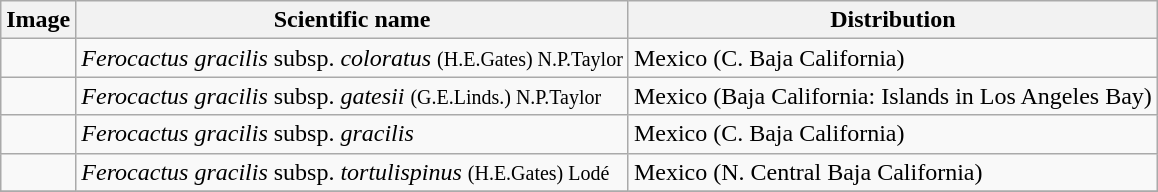<table class="wikitable">
<tr>
<th>Image</th>
<th>Scientific name</th>
<th>Distribution</th>
</tr>
<tr>
<td></td>
<td><em>Ferocactus gracilis</em> subsp. <em>coloratus</em> <small>(H.E.Gates) N.P.Taylor</small></td>
<td>Mexico (C. Baja California)</td>
</tr>
<tr>
<td></td>
<td><em>Ferocactus gracilis</em> subsp. <em>gatesii</em> <small>(G.E.Linds.) N.P.Taylor</small></td>
<td>Mexico (Baja California: Islands in Los Angeles Bay)</td>
</tr>
<tr>
<td></td>
<td><em>Ferocactus gracilis</em> subsp. <em>gracilis</em></td>
<td>Mexico (C. Baja California)</td>
</tr>
<tr>
<td></td>
<td><em>Ferocactus gracilis</em> subsp. <em>tortulispinus</em> <small>(H.E.Gates) Lodé</small></td>
<td>Mexico (N. Central Baja California)</td>
</tr>
<tr>
</tr>
</table>
